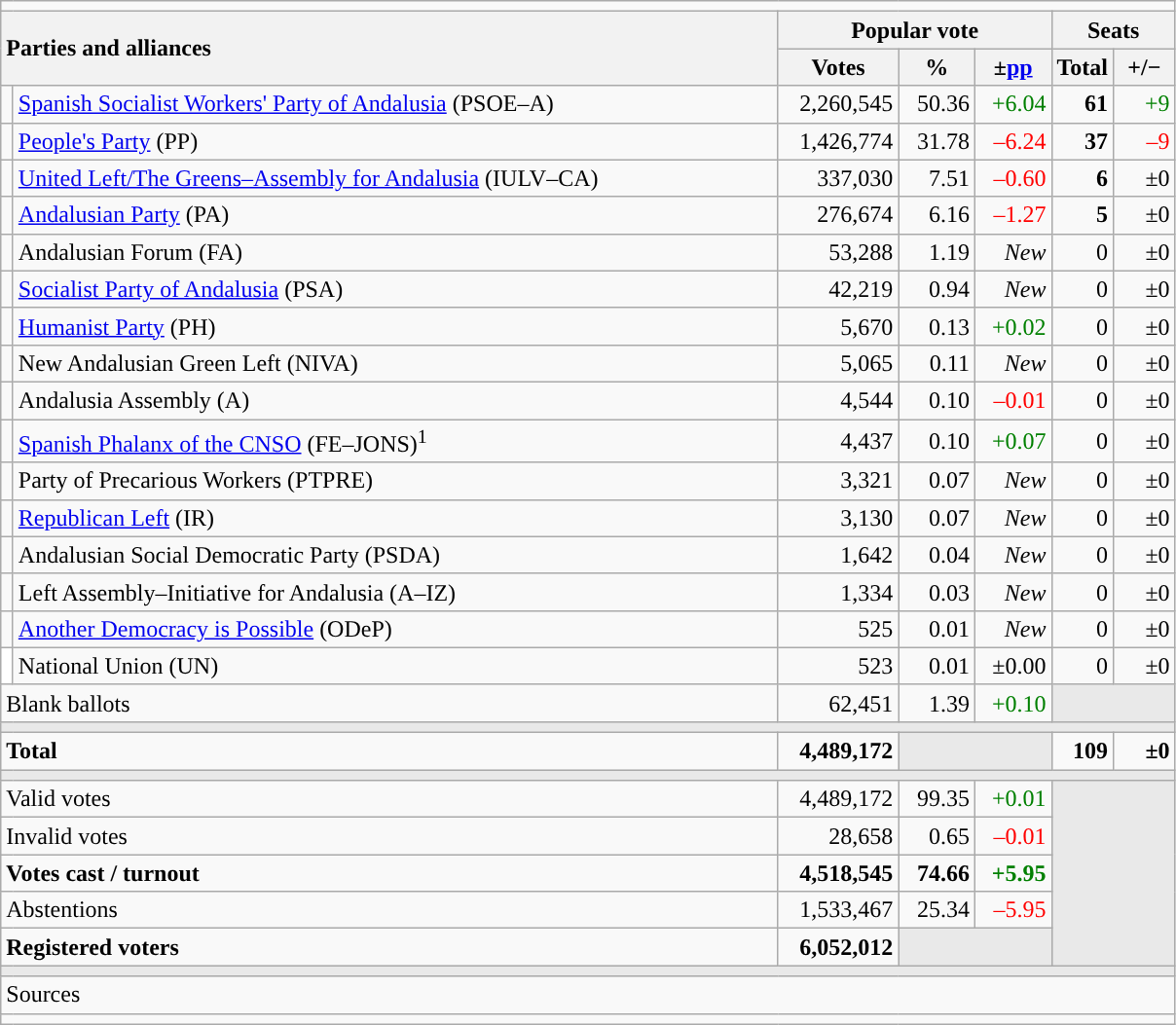<table class="wikitable" style="text-align:right;">
<tr>
<td colspan="7"></td>
</tr>
<tr>
<th style="text-align:left;" rowspan="2" colspan="2" width="525">Parties and alliances</th>
<th colspan="3">Popular vote</th>
<th colspan="2">Seats</th>
</tr>
<tr>
<th width="75">Votes</th>
<th width="45">%</th>
<th width="45">±<a href='#'>pp</a></th>
<th width="35">Total</th>
<th width="35">+/−</th>
</tr>
<tr>
<td width="1" style="color:inherit;background:"></td>
<td align="left"><a href='#'>Spanish Socialist Workers' Party of Andalusia</a> (PSOE–A)</td>
<td>2,260,545</td>
<td>50.36</td>
<td style="color:green;">+6.04</td>
<td><strong>61</strong></td>
<td style="color:green;">+9</td>
</tr>
<tr>
<td style="color:inherit;background:"></td>
<td align="left"><a href='#'>People's Party</a> (PP)</td>
<td>1,426,774</td>
<td>31.78</td>
<td style="color:red;">–6.24</td>
<td><strong>37</strong></td>
<td style="color:red;">–9</td>
</tr>
<tr>
<td style="color:inherit;background:"></td>
<td align="left"><a href='#'>United Left/The Greens–Assembly for Andalusia</a> (IULV–CA)</td>
<td>337,030</td>
<td>7.51</td>
<td style="color:red;">–0.60</td>
<td><strong>6</strong></td>
<td>±0</td>
</tr>
<tr>
<td style="color:inherit;background:"></td>
<td align="left"><a href='#'>Andalusian Party</a> (PA)</td>
<td>276,674</td>
<td>6.16</td>
<td style="color:red;">–1.27</td>
<td><strong>5</strong></td>
<td>±0</td>
</tr>
<tr>
<td style="color:inherit;background:"></td>
<td align="left">Andalusian Forum (FA)</td>
<td>53,288</td>
<td>1.19</td>
<td><em>New</em></td>
<td>0</td>
<td>±0</td>
</tr>
<tr>
<td style="color:inherit;background:"></td>
<td align="left"><a href='#'>Socialist Party of Andalusia</a> (PSA)</td>
<td>42,219</td>
<td>0.94</td>
<td><em>New</em></td>
<td>0</td>
<td>±0</td>
</tr>
<tr>
<td style="color:inherit;background:"></td>
<td align="left"><a href='#'>Humanist Party</a> (PH)</td>
<td>5,670</td>
<td>0.13</td>
<td style="color:green;">+0.02</td>
<td>0</td>
<td>±0</td>
</tr>
<tr>
<td style="color:inherit;background:"></td>
<td align="left">New Andalusian Green Left (NIVA)</td>
<td>5,065</td>
<td>0.11</td>
<td><em>New</em></td>
<td>0</td>
<td>±0</td>
</tr>
<tr>
<td style="color:inherit;background:"></td>
<td align="left">Andalusia Assembly (A)</td>
<td>4,544</td>
<td>0.10</td>
<td style="color:red;">–0.01</td>
<td>0</td>
<td>±0</td>
</tr>
<tr>
<td style="color:inherit;background:"></td>
<td align="left"><a href='#'>Spanish Phalanx of the CNSO</a> (FE–JONS)<sup>1</sup></td>
<td>4,437</td>
<td>0.10</td>
<td style="color:green;">+0.07</td>
<td>0</td>
<td>±0</td>
</tr>
<tr>
<td style="color:inherit;background:"></td>
<td align="left">Party of Precarious Workers (PTPRE)</td>
<td>3,321</td>
<td>0.07</td>
<td><em>New</em></td>
<td>0</td>
<td>±0</td>
</tr>
<tr>
<td style="color:inherit;background:"></td>
<td align="left"><a href='#'>Republican Left</a> (IR)</td>
<td>3,130</td>
<td>0.07</td>
<td><em>New</em></td>
<td>0</td>
<td>±0</td>
</tr>
<tr>
<td style="color:inherit;background:"></td>
<td align="left">Andalusian Social Democratic Party (PSDA)</td>
<td>1,642</td>
<td>0.04</td>
<td><em>New</em></td>
<td>0</td>
<td>±0</td>
</tr>
<tr>
<td style="color:inherit;background:"></td>
<td align="left">Left Assembly–Initiative for Andalusia (A–IZ)</td>
<td>1,334</td>
<td>0.03</td>
<td><em>New</em></td>
<td>0</td>
<td>±0</td>
</tr>
<tr>
<td style="color:inherit;background:"></td>
<td align="left"><a href='#'>Another Democracy is Possible</a> (ODeP)</td>
<td>525</td>
<td>0.01</td>
<td><em>New</em></td>
<td>0</td>
<td>±0</td>
</tr>
<tr>
<td bgcolor="white"></td>
<td align="left">National Union (UN)</td>
<td>523</td>
<td>0.01</td>
<td>±0.00</td>
<td>0</td>
<td>±0</td>
</tr>
<tr>
<td align="left" colspan="2">Blank ballots</td>
<td>62,451</td>
<td>1.39</td>
<td style="color:green;">+0.10</td>
<td bgcolor="#E9E9E9" colspan="2"></td>
</tr>
<tr>
<td colspan="7" bgcolor="#E9E9E9"></td>
</tr>
<tr style="font-weight:bold;">
<td align="left" colspan="2">Total</td>
<td>4,489,172</td>
<td bgcolor="#E9E9E9" colspan="2"></td>
<td>109</td>
<td width="35">±0</td>
</tr>
<tr>
<td colspan="7" bgcolor="#E9E9E9"></td>
</tr>
<tr>
<td align="left" colspan="2">Valid votes</td>
<td>4,489,172</td>
<td>99.35</td>
<td style="color:green;">+0.01</td>
<td bgcolor="#E9E9E9" colspan="2" rowspan="5"></td>
</tr>
<tr>
<td align="left" colspan="2">Invalid votes</td>
<td>28,658</td>
<td>0.65</td>
<td style="color:red;">–0.01</td>
</tr>
<tr style="font-weight:bold;">
<td align="left" colspan="2">Votes cast / turnout</td>
<td>4,518,545</td>
<td>74.66</td>
<td style="color:green;">+5.95</td>
</tr>
<tr>
<td align="left" colspan="2">Abstentions</td>
<td>1,533,467</td>
<td>25.34</td>
<td style="color:red;">–5.95</td>
</tr>
<tr style="font-weight:bold;">
<td align="left" colspan="2">Registered voters</td>
<td>6,052,012</td>
<td bgcolor="#E9E9E9" colspan="2"></td>
</tr>
<tr>
<td colspan="7" bgcolor="#E9E9E9"></td>
</tr>
<tr>
<td align="left" colspan="7">Sources</td>
</tr>
<tr>
<td colspan="7" style="text-align:left; max-width:790px;"></td>
</tr>
</table>
